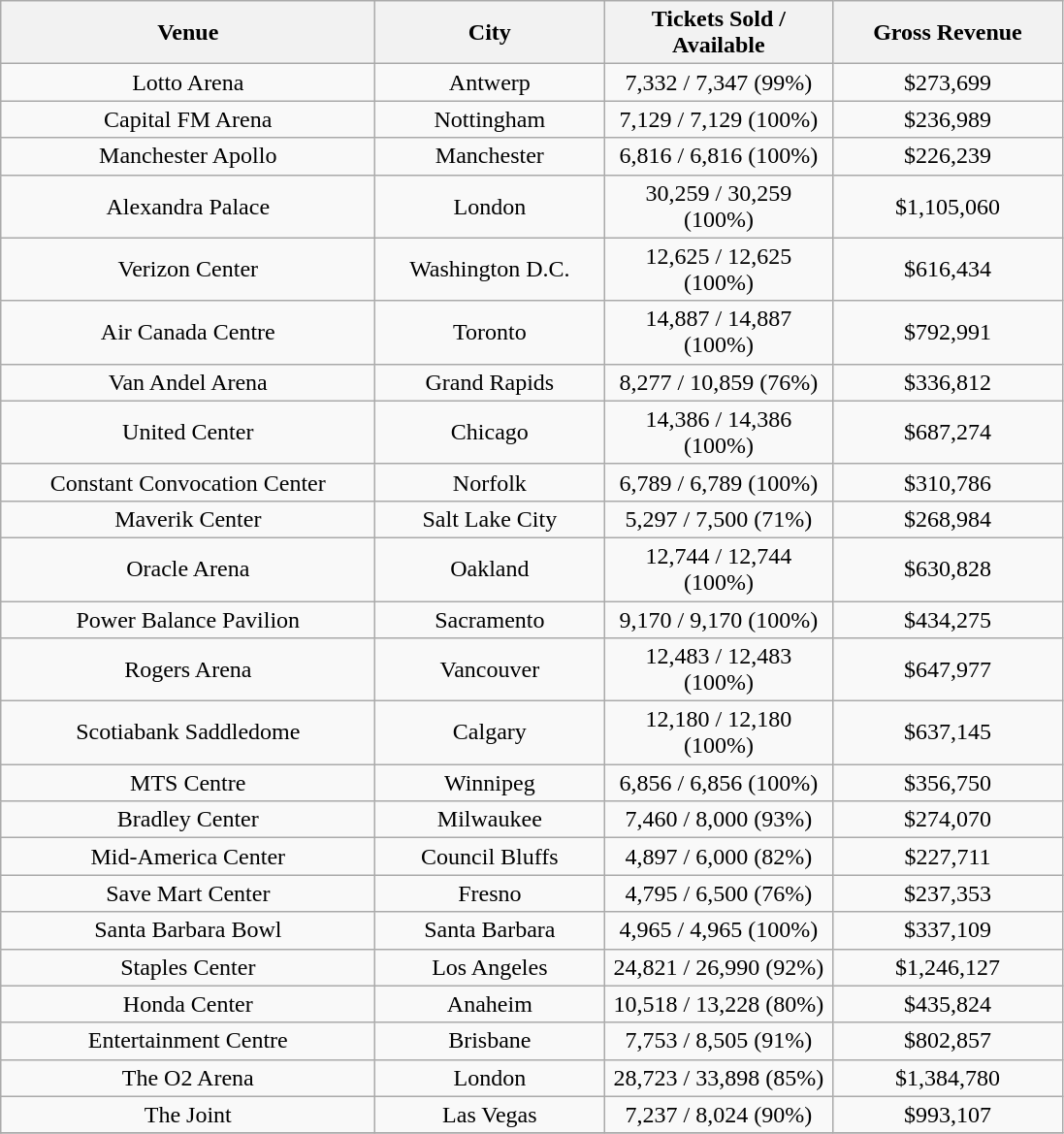<table class="wikitable" style="text-align:center;">
<tr>
<th width="250">Venue</th>
<th width="150">City</th>
<th width="150">Tickets Sold / Available</th>
<th width="150">Gross Revenue</th>
</tr>
<tr>
<td>Lotto Arena</td>
<td>Antwerp</td>
<td>7,332 / 7,347 (99%)</td>
<td>$273,699</td>
</tr>
<tr>
<td>Capital FM Arena</td>
<td>Nottingham</td>
<td>7,129 / 7,129 (100%)</td>
<td>$236,989</td>
</tr>
<tr>
<td>Manchester Apollo</td>
<td>Manchester</td>
<td>6,816 / 6,816 (100%)</td>
<td>$226,239</td>
</tr>
<tr>
<td>Alexandra Palace</td>
<td>London</td>
<td>30,259 / 30,259 (100%)</td>
<td>$1,105,060</td>
</tr>
<tr>
<td>Verizon Center</td>
<td>Washington D.C.</td>
<td>12,625 / 12,625 (100%)</td>
<td>$616,434</td>
</tr>
<tr>
<td>Air Canada Centre</td>
<td>Toronto</td>
<td>14,887 / 14,887 (100%)</td>
<td>$792,991</td>
</tr>
<tr>
<td>Van Andel Arena</td>
<td>Grand Rapids</td>
<td>8,277 / 10,859 (76%)</td>
<td>$336,812 </td>
</tr>
<tr>
<td>United Center</td>
<td>Chicago</td>
<td>14,386 / 14,386 (100%)</td>
<td>$687,274</td>
</tr>
<tr>
<td>Constant Convocation Center</td>
<td>Norfolk</td>
<td>6,789 / 6,789 (100%)</td>
<td>$310,786</td>
</tr>
<tr>
<td>Maverik Center</td>
<td>Salt Lake City</td>
<td>5,297 / 7,500 (71%)</td>
<td>$268,984</td>
</tr>
<tr>
<td>Oracle Arena</td>
<td>Oakland</td>
<td>12,744 / 12,744 (100%)</td>
<td>$630,828</td>
</tr>
<tr>
<td>Power Balance Pavilion</td>
<td>Sacramento</td>
<td>9,170 / 9,170 (100%)</td>
<td>$434,275</td>
</tr>
<tr>
<td>Rogers Arena</td>
<td>Vancouver</td>
<td>12,483 / 12,483 (100%)</td>
<td>$647,977</td>
</tr>
<tr>
<td>Scotiabank Saddledome</td>
<td>Calgary</td>
<td>12,180 / 12,180 (100%)</td>
<td>$637,145</td>
</tr>
<tr>
<td>MTS Centre</td>
<td>Winnipeg</td>
<td>6,856 / 6,856 (100%)</td>
<td>$356,750</td>
</tr>
<tr>
<td>Bradley Center</td>
<td>Milwaukee</td>
<td>7,460 / 8,000 (93%)</td>
<td>$274,070</td>
</tr>
<tr>
<td>Mid-America Center</td>
<td>Council Bluffs</td>
<td>4,897 / 6,000 (82%)</td>
<td>$227,711</td>
</tr>
<tr>
<td>Save Mart Center</td>
<td>Fresno</td>
<td>4,795 / 6,500 (76%)</td>
<td>$237,353</td>
</tr>
<tr>
<td>Santa Barbara Bowl</td>
<td>Santa Barbara</td>
<td>4,965 / 4,965 (100%)</td>
<td>$337,109</td>
</tr>
<tr>
<td>Staples Center</td>
<td>Los Angeles</td>
<td>24,821 / 26,990 (92%)</td>
<td>$1,246,127</td>
</tr>
<tr>
<td>Honda Center</td>
<td>Anaheim</td>
<td>10,518 / 13,228 (80%)</td>
<td>$435,824</td>
</tr>
<tr>
<td>Entertainment Centre</td>
<td>Brisbane</td>
<td>7,753 / 8,505 (91%)</td>
<td>$802,857</td>
</tr>
<tr>
<td>The O2 Arena</td>
<td>London</td>
<td>28,723 / 33,898 (85%)</td>
<td>$1,384,780</td>
</tr>
<tr>
<td>The Joint</td>
<td>Las Vegas</td>
<td>7,237 / 8,024 (90%)</td>
<td>$993,107</td>
</tr>
<tr>
</tr>
</table>
